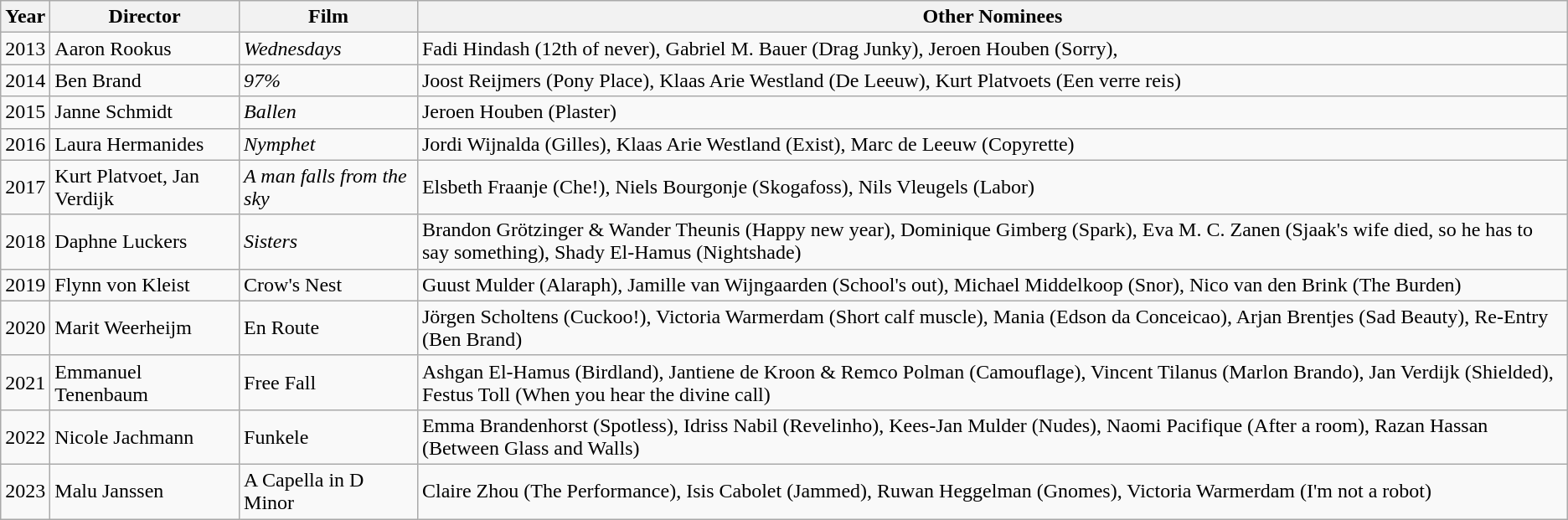<table class="wikitable">
<tr>
<th>Year</th>
<th>Director</th>
<th>Film</th>
<th>Other Nominees</th>
</tr>
<tr>
<td>2013</td>
<td>Aaron Rookus</td>
<td><em>Wednesdays</em></td>
<td>Fadi Hindash (12th of never), Gabriel M. Bauer (Drag Junky), Jeroen Houben (Sorry),</td>
</tr>
<tr>
<td>2014</td>
<td>Ben Brand</td>
<td><em>97%</em></td>
<td>Joost Reijmers (Pony Place), Klaas Arie Westland (De Leeuw), Kurt Platvoets (Een verre reis)</td>
</tr>
<tr>
<td>2015</td>
<td>Janne Schmidt</td>
<td><em>Ballen</em> </td>
<td>Jeroen Houben (Plaster)</td>
</tr>
<tr>
<td>2016</td>
<td>Laura Hermanides</td>
<td><em>Nymphet</em> </td>
<td>Jordi Wijnalda (Gilles), Klaas Arie Westland (Exist), Marc de Leeuw (Copyrette)</td>
</tr>
<tr>
<td>2017</td>
<td>Kurt Platvoet, Jan Verdijk</td>
<td><em>A man falls from the sky</em> </td>
<td>Elsbeth Fraanje (Che!), Niels Bourgonje (Skogafoss), Nils Vleugels (Labor)</td>
</tr>
<tr>
<td>2018</td>
<td>Daphne Luckers</td>
<td><em>Sisters</em></td>
<td>Brandon Grötzinger & Wander Theunis (Happy new year), Dominique Gimberg (Spark), Eva M. C. Zanen (Sjaak's wife died, so he has to say something), Shady El-Hamus (Nightshade)</td>
</tr>
<tr>
<td>2019</td>
<td>Flynn von Kleist</td>
<td>Crow's Nest</td>
<td>Guust Mulder (Alaraph), Jamille van Wijngaarden (School's out), Michael Middelkoop (Snor), Nico van den Brink (The Burden)</td>
</tr>
<tr>
<td>2020</td>
<td>Marit Weerheijm</td>
<td>En Route</td>
<td>Jörgen Scholtens (Cuckoo!), Victoria Warmerdam (Short calf muscle), Mania (Edson da Conceicao), Arjan Brentjes (Sad Beauty), Re-Entry (Ben Brand)</td>
</tr>
<tr>
<td>2021</td>
<td>Emmanuel Tenenbaum</td>
<td>Free Fall</td>
<td>Ashgan El-Hamus (Birdland), Jantiene de Kroon & Remco Polman (Camouflage), Vincent Tilanus (Marlon Brando), Jan Verdijk (Shielded), Festus Toll (When you hear the divine call)</td>
</tr>
<tr>
<td>2022</td>
<td>Nicole Jachmann</td>
<td>Funkele</td>
<td>Emma Brandenhorst (Spotless), Idriss Nabil (Revelinho), Kees-Jan Mulder (Nudes), Naomi Pacifique (After a room), Razan Hassan (Between Glass and Walls)</td>
</tr>
<tr>
<td>2023</td>
<td>Malu Janssen</td>
<td>A Capella in D Minor</td>
<td>Claire Zhou (The Performance), Isis Cabolet (Jammed), Ruwan Heggelman (Gnomes), Victoria Warmerdam (I'm not a robot)</td>
</tr>
</table>
